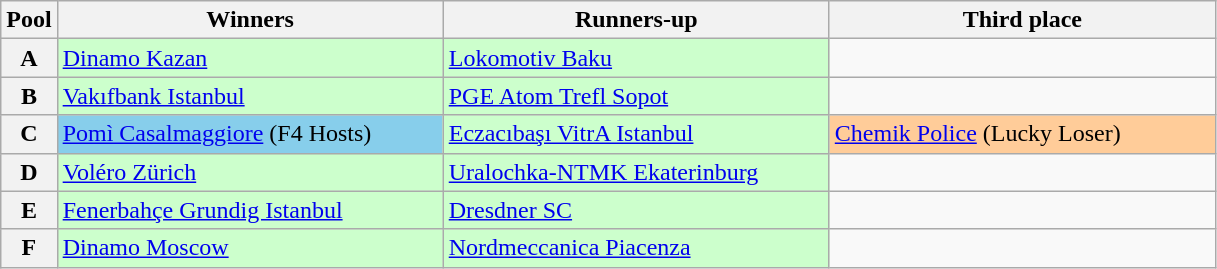<table class="wikitable">
<tr>
<th>Pool</th>
<th width=250>Winners</th>
<th width=250>Runners-up</th>
<th width=250>Third place</th>
</tr>
<tr>
<th>A</th>
<td bgcolor=#ccffcc> <a href='#'>Dinamo Kazan</a></td>
<td bgcolor=#ccffcc> <a href='#'>Lokomotiv Baku</a></td>
<td></td>
</tr>
<tr>
<th>B</th>
<td bgcolor=#ccffcc> <a href='#'>Vakıfbank Istanbul</a></td>
<td bgcolor=#ccffcc> <a href='#'>PGE Atom Trefl Sopot</a></td>
<td></td>
</tr>
<tr>
<th>C</th>
<td bgcolor=#87ceeb> <a href='#'>Pomì Casalmaggiore</a> (F4 Hosts)</td>
<td bgcolor=#ccffcc> <a href='#'>Eczacıbaşı VitrA Istanbul</a></td>
<td bgcolor=#ffcc99> <a href='#'>Chemik Police</a> (Lucky Loser)</td>
</tr>
<tr>
<th>D</th>
<td bgcolor=#ccffcc> <a href='#'>Voléro Zürich</a></td>
<td bgcolor=#ccffcc> <a href='#'>Uralochka-NTMK Ekaterinburg</a></td>
<td></td>
</tr>
<tr>
<th>E</th>
<td bgcolor=#ccffcc> <a href='#'>Fenerbahçe Grundig Istanbul</a></td>
<td bgcolor=#ccffcc> <a href='#'>Dresdner SC</a></td>
<td></td>
</tr>
<tr>
<th>F</th>
<td bgcolor=#ccffcc> <a href='#'>Dinamo Moscow</a></td>
<td bgcolor=#ccffcc> <a href='#'>Nordmeccanica Piacenza</a></td>
<td></td>
</tr>
</table>
